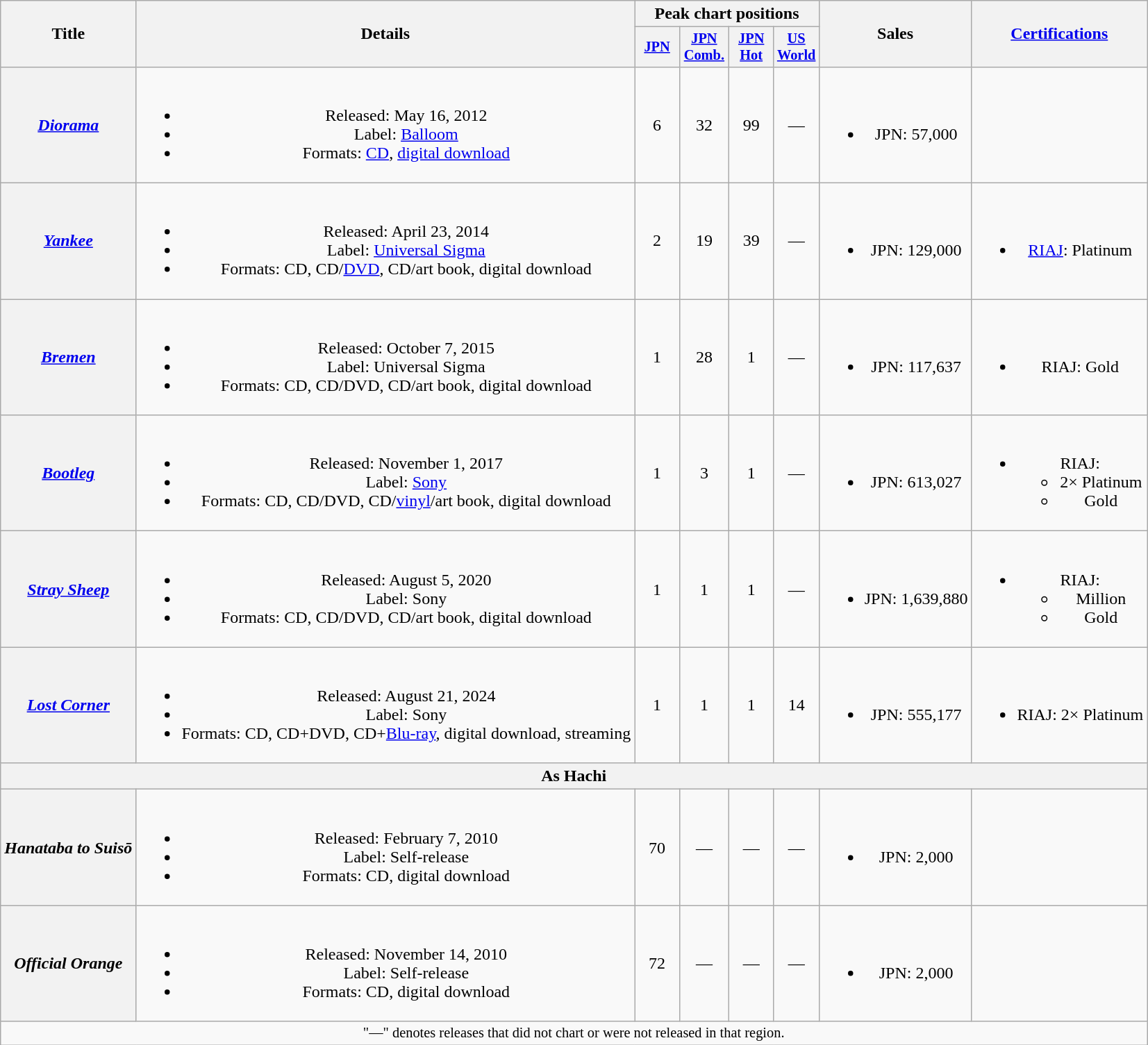<table class="wikitable plainrowheaders" style="text-align:center;">
<tr>
<th scope="col" rowspan="2">Title</th>
<th scope="col" rowspan="2">Details</th>
<th scope="col" colspan="4">Peak chart positions</th>
<th scope="col" rowspan="2">Sales</th>
<th scope="col" rowspan="2"><a href='#'>Certifications</a></th>
</tr>
<tr>
<th scope="col" style="width:2.7em;font-size:85%;"><a href='#'>JPN</a><br></th>
<th scope="col" style="width:3em;font-size:85%;"><a href='#'>JPN<br>Comb.</a><br></th>
<th scope="col" style="width:2.7em;font-size:85%;"><a href='#'>JPN<br>Hot</a><br></th>
<th scope="col" style="width:2.7em;font-size:85%;"><a href='#'>US<br>World</a><br></th>
</tr>
<tr>
<th scope="row"><em><a href='#'>Diorama</a></em></th>
<td><br><ul><li>Released: May 16, 2012</li><li>Label: <a href='#'>Balloom</a></li><li>Formats: <a href='#'>CD</a>, <a href='#'>digital download</a></li></ul></td>
<td>6</td>
<td>32</td>
<td>99</td>
<td>—</td>
<td><br><ul><li>JPN: 57,000</li></ul></td>
<td></td>
</tr>
<tr>
<th scope="row"><em><a href='#'>Yankee</a></em></th>
<td><br><ul><li>Released: April 23, 2014</li><li>Label: <a href='#'>Universal Sigma</a></li><li>Formats: CD, CD/<a href='#'>DVD</a>, CD/art book, digital download</li></ul></td>
<td>2</td>
<td>19</td>
<td>39</td>
<td>—</td>
<td><br><ul><li>JPN: 129,000</li></ul></td>
<td><br><ul><li><a href='#'>RIAJ</a>: Platinum</li></ul></td>
</tr>
<tr>
<th scope="row"><em><a href='#'>Bremen</a></em></th>
<td><br><ul><li>Released: October 7, 2015</li><li>Label: Universal Sigma</li><li>Formats: CD, CD/DVD, CD/art book, digital download</li></ul></td>
<td>1</td>
<td>28</td>
<td>1</td>
<td>—</td>
<td><br><ul><li>JPN: 117,637</li></ul></td>
<td><br><ul><li>RIAJ: Gold</li></ul></td>
</tr>
<tr>
<th scope="row"><em><a href='#'>Bootleg</a></em></th>
<td><br><ul><li>Released: November 1, 2017</li><li>Label: <a href='#'>Sony</a></li><li>Formats: CD, CD/DVD, CD/<a href='#'>vinyl</a>/art book, digital download</li></ul></td>
<td>1</td>
<td>3</td>
<td>1</td>
<td>—</td>
<td><br><ul><li>JPN: 613,027</li></ul></td>
<td><br><ul><li>RIAJ:<ul><li>2× Platinum </li><li>Gold </li></ul></li></ul></td>
</tr>
<tr>
<th scope="row"><em><a href='#'>Stray Sheep</a></em></th>
<td><br><ul><li>Released: August 5, 2020</li><li>Label: Sony</li><li>Formats: CD, CD/DVD, CD/art book, digital download</li></ul></td>
<td>1</td>
<td>1</td>
<td>1</td>
<td>—</td>
<td><br><ul><li>JPN: 1,639,880</li></ul></td>
<td><br><ul><li>RIAJ:<ul><li>Million </li><li>Gold </li></ul></li></ul></td>
</tr>
<tr>
<th scope="row"><em><a href='#'>Lost Corner</a></em></th>
<td><br><ul><li>Released: August 21, 2024</li><li>Label: Sony</li><li>Formats: CD, CD+DVD, CD+<a href='#'>Blu-ray</a>, digital download, streaming</li></ul></td>
<td>1</td>
<td>1</td>
<td>1</td>
<td>14</td>
<td><br><ul><li>JPN: 555,177</li></ul></td>
<td><br><ul><li>RIAJ: 2× Platinum </li></ul></td>
</tr>
<tr>
<th colspan="8">As Hachi</th>
</tr>
<tr>
<th scope="row"><em>Hanataba to Suisō</em></th>
<td><br><ul><li>Released: February 7, 2010</li><li>Label: Self-release</li><li>Formats: CD, digital download</li></ul></td>
<td>70</td>
<td>—</td>
<td>—</td>
<td>—</td>
<td><br><ul><li>JPN: 2,000</li></ul></td>
<td></td>
</tr>
<tr>
<th scope="row"><em>Official Orange</em></th>
<td><br><ul><li>Released: November 14, 2010</li><li>Label: Self-release</li><li>Formats: CD, digital download</li></ul></td>
<td>72</td>
<td>—</td>
<td>—</td>
<td>—</td>
<td><br><ul><li>JPN: 2,000</li></ul></td>
<td></td>
</tr>
<tr>
<td colspan="8" style="font-size:85%">"—" denotes releases that did not chart or were not released in that region.</td>
</tr>
</table>
